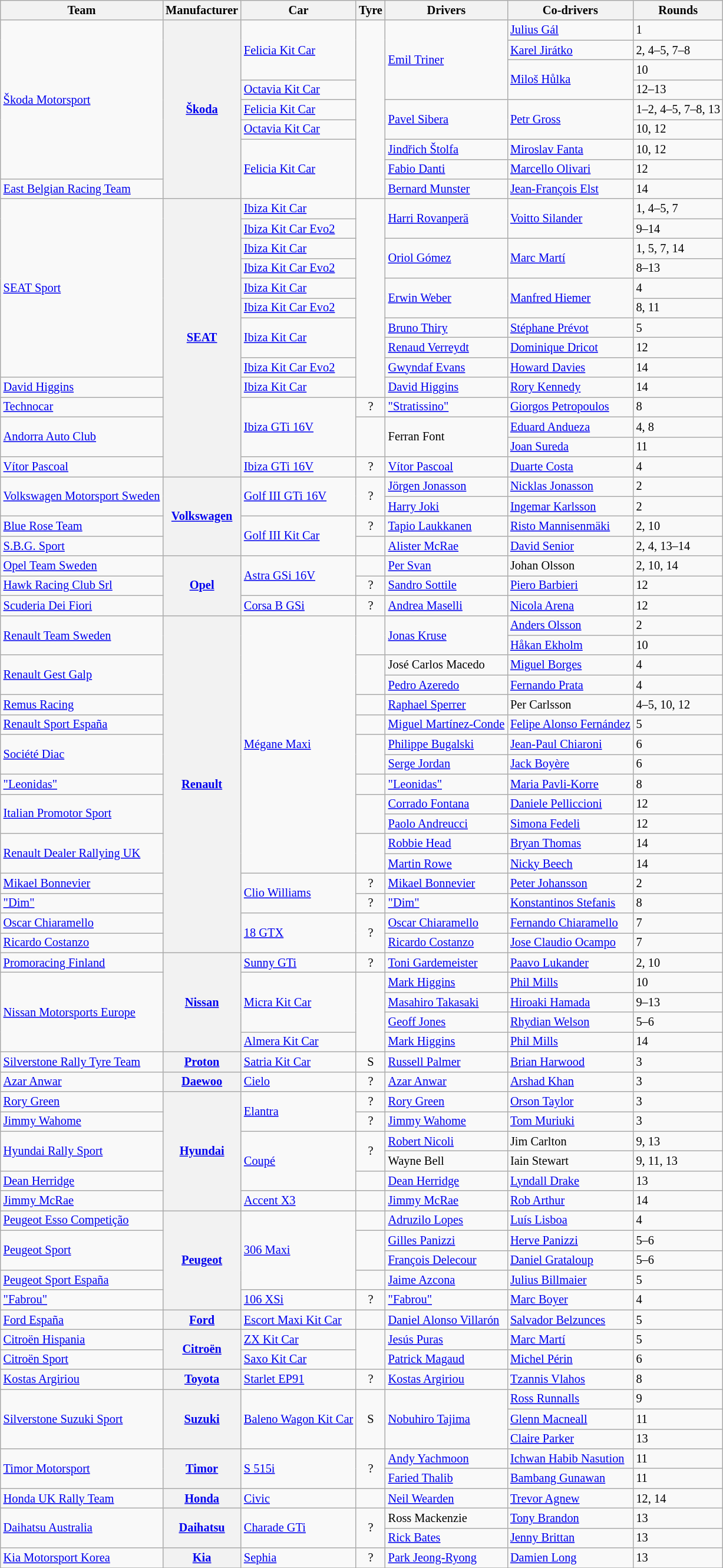<table class="wikitable" style="font-size: 85%">
<tr>
<th>Team</th>
<th>Manufacturer</th>
<th>Car</th>
<th>Tyre</th>
<th>Drivers</th>
<th>Co-drivers</th>
<th>Rounds</th>
</tr>
<tr>
<td rowspan="8"> <a href='#'>Škoda Motorsport</a></td>
<th rowspan="9"><a href='#'>Škoda</a></th>
<td rowspan="3"><a href='#'>Felicia Kit Car</a></td>
<td rowspan="9" align="center"></td>
<td rowspan="4"> <a href='#'>Emil Triner</a></td>
<td> <a href='#'>Julius Gál</a></td>
<td>1</td>
</tr>
<tr>
<td> <a href='#'>Karel Jirátko</a></td>
<td>2, 4–5, 7–8</td>
</tr>
<tr>
<td rowspan="2"> <a href='#'>Miloš Hůlka</a></td>
<td>10</td>
</tr>
<tr>
<td><a href='#'>Octavia Kit Car</a></td>
<td>12–13</td>
</tr>
<tr>
<td><a href='#'>Felicia Kit Car</a></td>
<td rowspan="2"> <a href='#'>Pavel Sibera</a></td>
<td rowspan="2"> <a href='#'>Petr Gross</a></td>
<td>1–2, 4–5, 7–8, 13</td>
</tr>
<tr>
<td><a href='#'>Octavia Kit Car</a></td>
<td>10, 12</td>
</tr>
<tr>
<td rowspan="3"><a href='#'>Felicia Kit Car</a></td>
<td> <a href='#'>Jindřich Štolfa</a></td>
<td> <a href='#'>Miroslav Fanta</a></td>
<td>10, 12</td>
</tr>
<tr>
<td> <a href='#'>Fabio Danti</a></td>
<td> <a href='#'>Marcello Olivari</a></td>
<td>12</td>
</tr>
<tr>
<td> <a href='#'>East Belgian Racing Team</a></td>
<td> <a href='#'>Bernard Munster</a></td>
<td> <a href='#'>Jean-François Elst</a></td>
<td>14</td>
</tr>
<tr>
<td rowspan="9"> <a href='#'>SEAT Sport</a></td>
<th rowspan="14"><a href='#'>SEAT</a></th>
<td><a href='#'>Ibiza Kit Car</a></td>
<td rowspan="10" align="center"></td>
<td rowspan="2"> <a href='#'>Harri Rovanperä</a></td>
<td rowspan="2"> <a href='#'>Voitto Silander</a></td>
<td>1, 4–5, 7</td>
</tr>
<tr>
<td><a href='#'>Ibiza Kit Car Evo2</a></td>
<td>9–14</td>
</tr>
<tr>
<td><a href='#'>Ibiza Kit Car</a></td>
<td rowspan="2"> <a href='#'>Oriol Gómez</a></td>
<td rowspan="2"> <a href='#'>Marc Martí</a></td>
<td>1, 5, 7, 14</td>
</tr>
<tr>
<td><a href='#'>Ibiza Kit Car Evo2</a></td>
<td>8–13</td>
</tr>
<tr>
<td><a href='#'>Ibiza Kit Car</a></td>
<td rowspan="2"> <a href='#'>Erwin Weber</a></td>
<td rowspan="2"> <a href='#'>Manfred Hiemer</a></td>
<td>4</td>
</tr>
<tr>
<td><a href='#'>Ibiza Kit Car Evo2</a></td>
<td>8, 11</td>
</tr>
<tr>
<td rowspan="2"><a href='#'>Ibiza Kit Car</a></td>
<td> <a href='#'>Bruno Thiry</a></td>
<td> <a href='#'>Stéphane Prévot</a></td>
<td>5</td>
</tr>
<tr>
<td> <a href='#'>Renaud Verreydt</a></td>
<td> <a href='#'>Dominique Dricot</a></td>
<td>12</td>
</tr>
<tr>
<td><a href='#'>Ibiza Kit Car Evo2</a></td>
<td> <a href='#'>Gwyndaf Evans</a></td>
<td> <a href='#'>Howard Davies</a></td>
<td>14</td>
</tr>
<tr>
<td> <a href='#'>David Higgins</a></td>
<td><a href='#'>Ibiza Kit Car</a></td>
<td> <a href='#'>David Higgins</a></td>
<td> <a href='#'>Rory Kennedy</a></td>
<td>14</td>
</tr>
<tr>
<td> <a href='#'>Technocar</a></td>
<td rowspan="3"><a href='#'>Ibiza GTi 16V</a></td>
<td align="center">?</td>
<td> <a href='#'>"Stratissino"</a></td>
<td> <a href='#'>Giorgos Petropoulos</a></td>
<td>8</td>
</tr>
<tr>
<td rowspan="2"> <a href='#'>Andorra Auto Club</a></td>
<td rowspan="2" align="center"></td>
<td rowspan="2"> Ferran Font</td>
<td> <a href='#'>Eduard Andueza</a></td>
<td>4, 8</td>
</tr>
<tr>
<td> <a href='#'>Joan Sureda</a></td>
<td>11</td>
</tr>
<tr>
<td> <a href='#'>Vítor Pascoal</a></td>
<td><a href='#'>Ibiza GTi 16V</a></td>
<td align="center">?</td>
<td> <a href='#'>Vítor Pascoal</a></td>
<td> <a href='#'>Duarte Costa</a></td>
<td>4</td>
</tr>
<tr>
<td rowspan="2"> <a href='#'>Volkswagen Motorsport Sweden</a></td>
<th rowspan="4"><a href='#'>Volkswagen</a></th>
<td rowspan="2"><a href='#'>Golf III GTi 16V</a></td>
<td rowspan="2" align="center">?</td>
<td> <a href='#'>Jörgen Jonasson</a></td>
<td> <a href='#'>Nicklas Jonasson</a></td>
<td>2</td>
</tr>
<tr>
<td> <a href='#'>Harry Joki</a></td>
<td> <a href='#'>Ingemar Karlsson</a></td>
<td>2</td>
</tr>
<tr>
<td> <a href='#'>Blue Rose Team</a></td>
<td rowspan="2"><a href='#'>Golf III Kit Car</a></td>
<td align="center">?</td>
<td> <a href='#'>Tapio Laukkanen</a></td>
<td> <a href='#'>Risto Mannisenmäki</a></td>
<td>2, 10</td>
</tr>
<tr>
<td> <a href='#'>S.B.G. Sport</a></td>
<td align="center"></td>
<td> <a href='#'>Alister McRae</a></td>
<td> <a href='#'>David Senior</a></td>
<td>2, 4, 13–14</td>
</tr>
<tr>
<td> <a href='#'>Opel Team Sweden</a></td>
<th rowspan="3"><a href='#'>Opel</a></th>
<td rowspan="2"><a href='#'>Astra GSi 16V</a></td>
<td align="center"></td>
<td> <a href='#'>Per Svan</a></td>
<td> Johan Olsson</td>
<td>2, 10, 14</td>
</tr>
<tr>
<td> <a href='#'>Hawk Racing Club Srl</a></td>
<td align="center">?</td>
<td> <a href='#'>Sandro Sottile</a></td>
<td> <a href='#'>Piero Barbieri</a></td>
<td>12</td>
</tr>
<tr>
<td> <a href='#'>Scuderia Dei Fiori</a></td>
<td><a href='#'>Corsa B GSi</a></td>
<td align="center">?</td>
<td> <a href='#'>Andrea Maselli</a></td>
<td> <a href='#'>Nicola Arena</a></td>
<td>12</td>
</tr>
<tr>
<td rowspan="2"> <a href='#'>Renault Team Sweden</a></td>
<th rowspan="17"><a href='#'>Renault</a></th>
<td rowspan="13"><a href='#'>Mégane Maxi</a></td>
<td rowspan="2" align="center"></td>
<td rowspan="2"> <a href='#'>Jonas Kruse</a></td>
<td> <a href='#'>Anders Olsson</a></td>
<td>2</td>
</tr>
<tr>
<td> <a href='#'>Håkan Ekholm</a></td>
<td>10</td>
</tr>
<tr>
<td rowspan="2"> <a href='#'>Renault Gest Galp</a></td>
<td rowspan="2" align="center"></td>
<td> José Carlos Macedo</td>
<td> <a href='#'>Miguel Borges</a></td>
<td>4</td>
</tr>
<tr>
<td> <a href='#'>Pedro Azeredo</a></td>
<td> <a href='#'>Fernando Prata</a></td>
<td>4</td>
</tr>
<tr>
<td> <a href='#'>Remus Racing</a></td>
<td align="center"></td>
<td> <a href='#'>Raphael Sperrer</a></td>
<td> Per Carlsson</td>
<td>4–5, 10, 12</td>
</tr>
<tr>
<td> <a href='#'>Renault Sport España</a></td>
<td align="center"></td>
<td> <a href='#'>Miguel Martínez-Conde</a></td>
<td> <a href='#'>Felipe Alonso Fernández</a></td>
<td>5</td>
</tr>
<tr>
<td rowspan="2"> <a href='#'>Société Diac</a></td>
<td rowspan="2" align="center"></td>
<td> <a href='#'>Philippe Bugalski</a></td>
<td> <a href='#'>Jean-Paul Chiaroni</a></td>
<td>6</td>
</tr>
<tr>
<td> <a href='#'>Serge Jordan</a></td>
<td> <a href='#'>Jack Boyère</a></td>
<td>6</td>
</tr>
<tr>
<td> <a href='#'>"Leonidas"</a></td>
<td rowspan="1" align="center"></td>
<td> <a href='#'>"Leonidas"</a></td>
<td> <a href='#'>Maria Pavli-Korre</a></td>
<td>8</td>
</tr>
<tr>
<td rowspan="2"> <a href='#'>Italian Promotor Sport</a></td>
<td rowspan="2" align="center"></td>
<td> <a href='#'>Corrado Fontana</a></td>
<td> <a href='#'>Daniele Pelliccioni</a></td>
<td>12</td>
</tr>
<tr>
<td> <a href='#'>Paolo Andreucci</a></td>
<td> <a href='#'>Simona Fedeli</a></td>
<td nowrap="">12</td>
</tr>
<tr>
<td rowspan="2"> <a href='#'>Renault Dealer Rallying UK</a></td>
<td rowspan="2" align="center"></td>
<td> <a href='#'>Robbie Head</a></td>
<td nowrap=""> <a href='#'>Bryan Thomas</a></td>
<td>14</td>
</tr>
<tr>
<td> <a href='#'>Martin Rowe</a></td>
<td> <a href='#'>Nicky Beech</a></td>
<td>14</td>
</tr>
<tr>
<td> <a href='#'>Mikael Bonnevier</a></td>
<td rowspan="2"><a href='#'>Clio Williams</a></td>
<td align="center">?</td>
<td> <a href='#'>Mikael Bonnevier</a></td>
<td> <a href='#'>Peter Johansson</a></td>
<td>2</td>
</tr>
<tr>
<td> <a href='#'>"Dim"</a></td>
<td align="center">?</td>
<td> <a href='#'>"Dim"</a></td>
<td> <a href='#'>Konstantinos Stefanis</a></td>
<td>8</td>
</tr>
<tr>
<td> <a href='#'>Oscar Chiaramello</a></td>
<td rowspan="2"><a href='#'>18 GTX</a></td>
<td rowspan="2" align="center">?</td>
<td> <a href='#'>Oscar Chiaramello</a></td>
<td> <a href='#'>Fernando Chiaramello</a></td>
<td>7</td>
</tr>
<tr>
<td> <a href='#'>Ricardo Costanzo</a></td>
<td> <a href='#'>Ricardo Costanzo</a></td>
<td> <a href='#'>Jose Claudio Ocampo</a></td>
<td>7</td>
</tr>
<tr>
<td> <a href='#'>Promoracing Finland</a></td>
<th rowspan="5"><a href='#'>Nissan</a></th>
<td><a href='#'>Sunny GTi</a></td>
<td align="center">?</td>
<td> <a href='#'>Toni Gardemeister</a></td>
<td> <a href='#'>Paavo Lukander</a></td>
<td>2, 10</td>
</tr>
<tr>
<td rowspan="4"> <a href='#'>Nissan Motorsports Europe</a></td>
<td rowspan="3"><a href='#'>Micra Kit Car</a></td>
<td rowspan="4" align="center"></td>
<td> <a href='#'>Mark Higgins</a></td>
<td> <a href='#'>Phil Mills</a></td>
<td>10</td>
</tr>
<tr>
<td> <a href='#'>Masahiro Takasaki</a></td>
<td> <a href='#'>Hiroaki Hamada</a></td>
<td>9–13</td>
</tr>
<tr>
<td> <a href='#'>Geoff Jones</a></td>
<td> <a href='#'>Rhydian Welson</a></td>
<td>5–6</td>
</tr>
<tr>
<td><a href='#'>Almera Kit Car</a></td>
<td> <a href='#'>Mark Higgins</a></td>
<td> <a href='#'>Phil Mills</a></td>
<td>14</td>
</tr>
<tr>
<td> <a href='#'>Silverstone Rally Tyre Team</a></td>
<th><a href='#'>Proton</a></th>
<td><a href='#'>Satria Kit Car</a></td>
<td align="center">S</td>
<td> <a href='#'>Russell Palmer</a></td>
<td> <a href='#'>Brian Harwood</a></td>
<td>3</td>
</tr>
<tr>
<td> <a href='#'>Azar Anwar</a></td>
<th><a href='#'>Daewoo</a></th>
<td><a href='#'>Cielo</a></td>
<td align="center">?</td>
<td> <a href='#'>Azar Anwar</a></td>
<td> <a href='#'>Arshad Khan</a></td>
<td>3</td>
</tr>
<tr>
<td> <a href='#'>Rory Green</a></td>
<th rowspan="6"><a href='#'>Hyundai</a></th>
<td rowspan="2"><a href='#'>Elantra</a></td>
<td align="center">?</td>
<td> <a href='#'>Rory Green</a></td>
<td> <a href='#'>Orson Taylor</a></td>
<td>3</td>
</tr>
<tr>
<td> <a href='#'>Jimmy Wahome</a></td>
<td align="center">?</td>
<td> <a href='#'>Jimmy Wahome</a></td>
<td> <a href='#'>Tom Muriuki</a></td>
<td>3</td>
</tr>
<tr>
<td rowspan="2"> <a href='#'>Hyundai Rally Sport</a></td>
<td rowspan="3"><a href='#'>Coupé</a></td>
<td rowspan="2" align="center">?</td>
<td> <a href='#'>Robert Nicoli</a></td>
<td> Jim Carlton</td>
<td>9, 13</td>
</tr>
<tr>
<td> Wayne Bell</td>
<td> Iain Stewart</td>
<td>9, 11, 13</td>
</tr>
<tr>
<td> <a href='#'>Dean Herridge</a></td>
<td align="center"></td>
<td> <a href='#'>Dean Herridge</a></td>
<td> <a href='#'>Lyndall Drake</a></td>
<td>13</td>
</tr>
<tr>
<td> <a href='#'>Jimmy McRae</a></td>
<td><a href='#'>Accent X3</a></td>
<td align="center"></td>
<td> <a href='#'>Jimmy McRae</a></td>
<td> <a href='#'>Rob Arthur</a></td>
<td>14</td>
</tr>
<tr>
<td> <a href='#'>Peugeot Esso Competição</a></td>
<th rowspan="5"><a href='#'>Peugeot</a></th>
<td rowspan="4"><a href='#'>306 Maxi</a></td>
<td align="center"></td>
<td> <a href='#'>Adruzilo Lopes</a></td>
<td> <a href='#'>Luís Lisboa</a></td>
<td>4</td>
</tr>
<tr>
<td rowspan="2"> <a href='#'>Peugeot Sport</a></td>
<td rowspan="2" align="center"></td>
<td> <a href='#'>Gilles Panizzi</a></td>
<td> <a href='#'>Herve Panizzi</a></td>
<td>5–6</td>
</tr>
<tr>
<td> <a href='#'>François Delecour</a></td>
<td> <a href='#'>Daniel Grataloup</a></td>
<td>5–6</td>
</tr>
<tr>
<td> <a href='#'>Peugeot Sport España</a></td>
<td align="center"></td>
<td> <a href='#'>Jaime Azcona</a></td>
<td> <a href='#'>Julius Billmaier</a></td>
<td>5</td>
</tr>
<tr>
<td> <a href='#'>"Fabrou"</a></td>
<td><a href='#'>106 XSi</a></td>
<td align="center">?</td>
<td> <a href='#'>"Fabrou"</a></td>
<td> <a href='#'>Marc Boyer</a></td>
<td>4</td>
</tr>
<tr>
<td> <a href='#'>Ford España</a></td>
<th><a href='#'>Ford</a></th>
<td><a href='#'>Escort Maxi Kit Car</a></td>
<td align="center"></td>
<td> <a href='#'>Daniel Alonso Villarón</a></td>
<td> <a href='#'>Salvador Belzunces</a></td>
<td>5</td>
</tr>
<tr>
<td> <a href='#'>Citroën Hispania</a></td>
<th rowspan="2"><a href='#'>Citroën</a></th>
<td><a href='#'>ZX Kit Car</a></td>
<td rowspan="2" align="center"></td>
<td> <a href='#'>Jesús Puras</a></td>
<td> <a href='#'>Marc Martí</a></td>
<td>5</td>
</tr>
<tr>
<td> <a href='#'>Citroën Sport</a></td>
<td><a href='#'>Saxo Kit Car</a></td>
<td> <a href='#'>Patrick Magaud</a></td>
<td> <a href='#'>Michel Périn</a></td>
<td>6</td>
</tr>
<tr>
<td> <a href='#'>Kostas Argiriou</a></td>
<th><a href='#'>Toyota</a></th>
<td><a href='#'>Starlet EP91</a></td>
<td align="center">?</td>
<td> <a href='#'>Kostas Argiriou</a></td>
<td> <a href='#'>Tzannis Vlahos</a></td>
<td>8</td>
</tr>
<tr>
<td rowspan="3"> <a href='#'>Silverstone Suzuki Sport</a></td>
<th rowspan="3"><a href='#'>Suzuki</a></th>
<td rowspan="3"><a href='#'>Baleno Wagon Kit Car</a></td>
<td rowspan="3" align="center">S</td>
<td rowspan="3"> <a href='#'>Nobuhiro Tajima</a></td>
<td> <a href='#'>Ross Runnalls</a></td>
<td>9</td>
</tr>
<tr>
<td> <a href='#'>Glenn Macneall</a></td>
<td>11</td>
</tr>
<tr>
<td> <a href='#'>Claire Parker</a></td>
<td>13</td>
</tr>
<tr>
<td rowspan="2"> <a href='#'>Timor Motorsport</a></td>
<th rowspan="2"><a href='#'>Timor</a></th>
<td rowspan="2"><a href='#'>S 515i</a></td>
<td rowspan="2" align="center">?</td>
<td> <a href='#'>Andy Yachmoon</a></td>
<td> <a href='#'>Ichwan Habib Nasution</a></td>
<td>11</td>
</tr>
<tr>
<td> <a href='#'>Faried Thalib</a></td>
<td> <a href='#'>Bambang Gunawan</a></td>
<td>11</td>
</tr>
<tr>
<td> <a href='#'>Honda UK Rally Team</a></td>
<th><a href='#'>Honda</a></th>
<td><a href='#'>Civic</a></td>
<td align="center"></td>
<td> <a href='#'>Neil Wearden</a></td>
<td> <a href='#'>Trevor Agnew</a></td>
<td>12, 14</td>
</tr>
<tr>
<td rowspan="2"> <a href='#'>Daihatsu Australia</a></td>
<th rowspan="2"><a href='#'>Daihatsu</a></th>
<td rowspan="2"><a href='#'>Charade GTi</a></td>
<td rowspan="2" align="center">?</td>
<td> Ross Mackenzie</td>
<td> <a href='#'>Tony Brandon</a></td>
<td>13</td>
</tr>
<tr>
<td> <a href='#'>Rick Bates</a></td>
<td> <a href='#'>Jenny Brittan</a></td>
<td>13</td>
</tr>
<tr>
<td> <a href='#'>Kia Motorsport Korea</a></td>
<th><a href='#'>Kia</a></th>
<td><a href='#'>Sephia</a></td>
<td align="center">?</td>
<td> <a href='#'>Park Jeong-Ryong</a></td>
<td> <a href='#'>Damien Long</a></td>
<td>13</td>
</tr>
<tr>
</tr>
</table>
